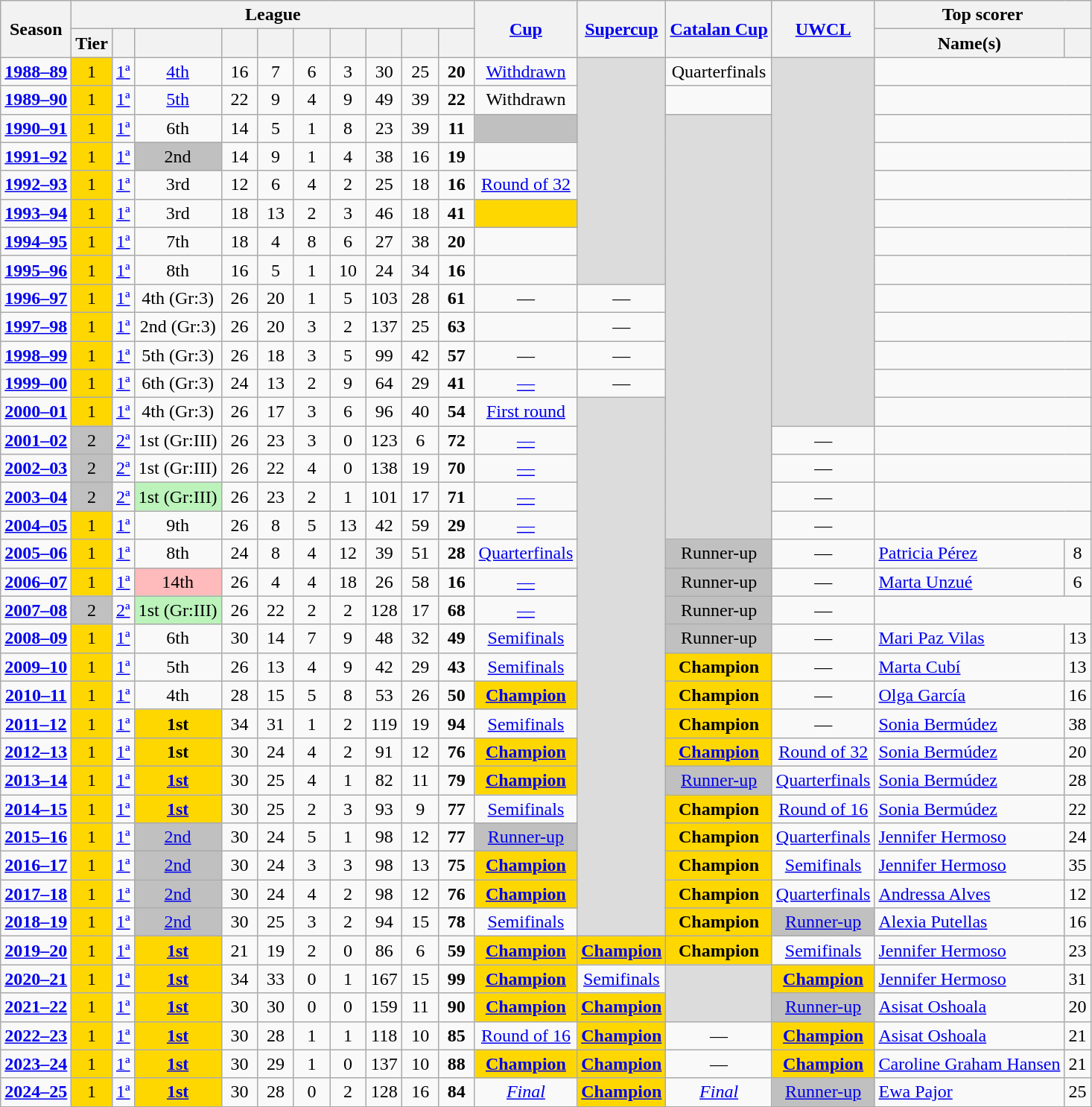<table class="wikitable" style="text-align: center;">
<tr>
<th rowspan="2">Season</th>
<th colspan="10">League</th>
<th rowspan="2" align="center"><a href='#'>Cup</a></th>
<th rowspan="2"><a href='#'>Supercup</a></th>
<th rowspan="2"><a href='#'>Catalan Cup</a></th>
<th rowspan="2" align="center"><a href='#'>UWCL</a></th>
<th colspan="2">Top scorer</th>
</tr>
<tr>
<th>Tier</th>
<th></th>
<th></th>
<th width="25"></th>
<th width="25"></th>
<th width="25"></th>
<th width="25"></th>
<th width="25"></th>
<th width="25"></th>
<th width="25"></th>
<th>Name(s)</th>
<th></th>
</tr>
<tr>
<td><strong><a href='#'>1988–89</a></strong></td>
<td bgcolor="gold">1</td>
<td><a href='#'>1ª</a></td>
<td><a href='#'>4th</a></td>
<td>16</td>
<td>7</td>
<td>6</td>
<td>3</td>
<td>30</td>
<td>25</td>
<td><strong>20</strong></td>
<td><a href='#'>Withdrawn</a></td>
<td rowspan="8" bgcolor="#DCDCDC"></td>
<td>Quarterfinals</td>
<td rowspan="13" bgcolor="#DCDCDC"></td>
<td colspan="2"></td>
</tr>
<tr>
<td><strong><a href='#'>1989–90</a></strong></td>
<td bgcolor="gold">1</td>
<td><a href='#'>1ª</a></td>
<td><a href='#'>5th</a></td>
<td>22</td>
<td>9</td>
<td>4</td>
<td>9</td>
<td>49</td>
<td>39</td>
<td><strong>22</strong></td>
<td>Withdrawn</td>
<td></td>
<td colspan="2"></td>
</tr>
<tr>
<td><strong><a href='#'>1990–91</a></strong></td>
<td bgcolor="gold">1</td>
<td><a href='#'>1ª</a></td>
<td>6th</td>
<td>14</td>
<td>5</td>
<td>1</td>
<td>8</td>
<td>23</td>
<td>39</td>
<td><strong>11</strong></td>
<td bgcolor="silver"></td>
<td rowspan="15" bgcolor="#DCDCDC"></td>
<td colspan="2"></td>
</tr>
<tr>
<td><strong><a href='#'>1991–92</a></strong></td>
<td bgcolor="gold">1</td>
<td><a href='#'>1ª</a></td>
<td bgcolor="silver">2nd</td>
<td>14</td>
<td>9</td>
<td>1</td>
<td>4</td>
<td>38</td>
<td>16</td>
<td><strong>19</strong></td>
<td></td>
<td colspan="2"></td>
</tr>
<tr>
<td><strong><a href='#'>1992–93</a></strong></td>
<td bgcolor="gold">1</td>
<td><a href='#'>1ª</a></td>
<td>3rd</td>
<td>12</td>
<td>6</td>
<td>4</td>
<td>2</td>
<td>25</td>
<td>18</td>
<td><strong>16</strong></td>
<td><a href='#'>Round of 32</a></td>
<td colspan="2"></td>
</tr>
<tr>
<td><strong><a href='#'>1993–94</a></strong></td>
<td bgcolor="gold">1</td>
<td><a href='#'>1ª</a></td>
<td>3rd</td>
<td>18</td>
<td>13</td>
<td>2</td>
<td>3</td>
<td>46</td>
<td>18</td>
<td><strong>41</strong></td>
<td bgcolor="gold"><strong></strong></td>
<td colspan="2"></td>
</tr>
<tr>
<td><strong><a href='#'>1994–95</a></strong></td>
<td bgcolor="gold">1</td>
<td><a href='#'>1ª</a></td>
<td>7th</td>
<td>18</td>
<td>4</td>
<td>8</td>
<td>6</td>
<td>27</td>
<td>38</td>
<td><strong>20</strong></td>
<td></td>
<td colspan="2"></td>
</tr>
<tr>
<td><strong><a href='#'>1995–96</a></strong></td>
<td bgcolor="gold">1</td>
<td><a href='#'>1ª</a></td>
<td>8th</td>
<td>16</td>
<td>5</td>
<td>1</td>
<td>10</td>
<td>24</td>
<td>34</td>
<td><strong>16</strong></td>
<td></td>
<td colspan="2"></td>
</tr>
<tr>
<td><strong><a href='#'>1996–97</a></strong></td>
<td bgcolor="gold">1</td>
<td><a href='#'>1ª</a></td>
<td>4th (Gr:3)</td>
<td>26</td>
<td>20</td>
<td>1</td>
<td>5</td>
<td>103</td>
<td>28</td>
<td><strong>61</strong></td>
<td>—</td>
<td>—</td>
<td colspan="2"></td>
</tr>
<tr>
<td><strong><a href='#'>1997–98</a></strong></td>
<td bgcolor="gold">1</td>
<td><a href='#'>1ª</a></td>
<td>2nd (Gr:3)</td>
<td>26</td>
<td>20</td>
<td>3</td>
<td>2</td>
<td>137</td>
<td>25</td>
<td><strong>63</strong></td>
<td></td>
<td>—</td>
<td colspan="2"></td>
</tr>
<tr>
<td><strong><a href='#'>1998–99</a></strong></td>
<td bgcolor="gold">1</td>
<td><a href='#'>1ª</a></td>
<td>5th (Gr:3)</td>
<td>26</td>
<td>18</td>
<td>3</td>
<td>5</td>
<td>99</td>
<td>42</td>
<td><strong>57</strong></td>
<td>—</td>
<td>—</td>
<td colspan="2"></td>
</tr>
<tr>
<td><strong><a href='#'>1999–00</a></strong></td>
<td bgcolor="gold">1</td>
<td><a href='#'>1ª</a></td>
<td>6th (Gr:3)</td>
<td>24</td>
<td>13</td>
<td>2</td>
<td>9</td>
<td>64</td>
<td>29</td>
<td><strong>41</strong></td>
<td><a href='#'>—</a></td>
<td>—</td>
<td colspan="2"></td>
</tr>
<tr>
<td><strong><a href='#'>2000–01</a></strong></td>
<td bgcolor="gold">1</td>
<td><a href='#'>1ª</a></td>
<td>4th (Gr:3)</td>
<td>26</td>
<td>17</td>
<td>3</td>
<td>6</td>
<td>96</td>
<td>40</td>
<td><strong>54</strong></td>
<td><a href='#'>First round</a></td>
<td rowspan="19" bgcolor="#DCDCDC"></td>
<td colspan="2"></td>
</tr>
<tr>
<td><strong><a href='#'>2001–02</a></strong></td>
<td bgcolor="silver">2</td>
<td><a href='#'>2ª</a></td>
<td>1st (Gr:III)</td>
<td>26</td>
<td>23</td>
<td>3</td>
<td>0</td>
<td>123</td>
<td>6</td>
<td><strong>72</strong></td>
<td><a href='#'>—</a></td>
<td>—</td>
<td colspan="2"></td>
</tr>
<tr>
<td><strong><a href='#'>2002–03</a></strong></td>
<td bgcolor="silver">2</td>
<td><a href='#'>2ª</a></td>
<td>1st (Gr:III)</td>
<td>26</td>
<td>22</td>
<td>4</td>
<td>0</td>
<td>138</td>
<td>19</td>
<td><strong>70</strong></td>
<td><a href='#'>—</a></td>
<td>—</td>
<td colspan="2"></td>
</tr>
<tr>
<td><strong><a href='#'>2003–04</a></strong></td>
<td bgcolor="silver">2</td>
<td><a href='#'>2ª</a></td>
<td bgcolor="#BBF3BB">1st (Gr:III)</td>
<td>26</td>
<td>23</td>
<td>2</td>
<td>1</td>
<td>101</td>
<td>17</td>
<td><strong>71</strong></td>
<td><a href='#'>—</a></td>
<td>—</td>
<td colspan="2"></td>
</tr>
<tr>
<td><strong><a href='#'>2004–05</a></strong></td>
<td bgcolor="gold">1</td>
<td><a href='#'>1ª</a></td>
<td>9th</td>
<td>26</td>
<td>8</td>
<td>5</td>
<td>13</td>
<td>42</td>
<td>59</td>
<td><strong>29</strong></td>
<td><a href='#'>—</a></td>
<td>—</td>
<td colspan="2"></td>
</tr>
<tr>
<td><strong><a href='#'>2005–06</a></strong></td>
<td bgcolor="gold">1</td>
<td><a href='#'>1ª</a></td>
<td>8th</td>
<td>24</td>
<td>8</td>
<td>4</td>
<td>12</td>
<td>39</td>
<td>51</td>
<td><strong>28</strong></td>
<td><a href='#'>Quarterfinals</a></td>
<td bgcolor="silver">Runner-up</td>
<td>—</td>
<td align="left"> <a href='#'>Patricia Pérez</a></td>
<td>8</td>
</tr>
<tr>
<td><strong><a href='#'>2006–07</a></strong></td>
<td bgcolor="gold">1</td>
<td><a href='#'>1ª</a></td>
<td bgcolor="#FFBBBB">14th</td>
<td>26</td>
<td>4</td>
<td>4</td>
<td>18</td>
<td>26</td>
<td>58</td>
<td><strong>16</strong></td>
<td><a href='#'>—</a></td>
<td bgcolor="silver">Runner-up</td>
<td>—</td>
<td align="left"> <a href='#'>Marta Unzué</a></td>
<td>6</td>
</tr>
<tr>
<td><strong><a href='#'>2007–08</a></strong></td>
<td bgcolor="silver">2</td>
<td><a href='#'>2ª</a></td>
<td bgcolor="#BBF3BB">1st (Gr:III)</td>
<td>26</td>
<td>22</td>
<td>2</td>
<td>2</td>
<td>128</td>
<td>17</td>
<td><strong>68</strong></td>
<td><a href='#'>—</a></td>
<td bgcolor="silver">Runner-up</td>
<td>—</td>
<td colspan="2"></td>
</tr>
<tr>
<td><strong><a href='#'>2008–09</a></strong></td>
<td bgcolor="gold">1</td>
<td><a href='#'>1ª</a></td>
<td>6th</td>
<td>30</td>
<td>14</td>
<td>7</td>
<td>9</td>
<td>48</td>
<td>32</td>
<td><strong>49</strong></td>
<td><a href='#'>Semifinals</a></td>
<td bgcolor="silver">Runner-up</td>
<td>—</td>
<td align="left"> <a href='#'>Mari Paz Vilas</a></td>
<td>13</td>
</tr>
<tr>
<td><strong><a href='#'>2009–10</a></strong></td>
<td bgcolor="gold">1</td>
<td><a href='#'>1ª</a></td>
<td>5th</td>
<td>26</td>
<td>13</td>
<td>4</td>
<td>9</td>
<td>42</td>
<td>29</td>
<td><strong>43</strong></td>
<td><a href='#'>Semifinals</a></td>
<td bgcolor="gold"><strong>Champion</strong></td>
<td>—</td>
<td align="left"> <a href='#'>Marta Cubí</a></td>
<td>13</td>
</tr>
<tr>
<td><strong><a href='#'>2010–11</a></strong></td>
<td bgcolor="gold">1</td>
<td><a href='#'>1ª</a></td>
<td>4th</td>
<td>28</td>
<td>15</td>
<td>5</td>
<td>8</td>
<td>53</td>
<td>26</td>
<td><strong>50</strong></td>
<td bgcolor="gold"><strong><a href='#'>Champion</a></strong></td>
<td bgcolor="gold"><strong>Champion</strong></td>
<td>—</td>
<td align="left"> <a href='#'>Olga García</a></td>
<td>16</td>
</tr>
<tr>
<td><strong><a href='#'>2011–12</a></strong></td>
<td bgcolor="gold">1</td>
<td><a href='#'>1ª</a></td>
<td bgcolor="gold"><strong>1st</strong></td>
<td>34</td>
<td>31</td>
<td>1</td>
<td>2</td>
<td>119</td>
<td>19</td>
<td><strong>94</strong></td>
<td><a href='#'>Semifinals</a></td>
<td bgcolor="gold"><strong>Champion</strong></td>
<td>—</td>
<td align="left"> <a href='#'>Sonia Bermúdez</a></td>
<td>38</td>
</tr>
<tr>
<td><strong><a href='#'>2012–13</a></strong></td>
<td bgcolor="gold">1</td>
<td><a href='#'>1ª</a></td>
<td bgcolor="gold"><strong>1st</strong></td>
<td>30</td>
<td>24</td>
<td>4</td>
<td>2</td>
<td>91</td>
<td>12</td>
<td><strong>76</strong></td>
<td bgcolor="gold"><strong><a href='#'>Champion</a></strong></td>
<td bgcolor="gold"><strong><a href='#'>Champion</a></strong></td>
<td><a href='#'>Round of 32</a></td>
<td align="left"> <a href='#'>Sonia Bermúdez</a></td>
<td>20</td>
</tr>
<tr>
<td><strong><a href='#'>2013–14</a></strong></td>
<td bgcolor="gold">1</td>
<td><a href='#'>1ª</a></td>
<td bgcolor="gold"><strong><a href='#'>1st</a></strong></td>
<td>30</td>
<td>25</td>
<td>4</td>
<td>1</td>
<td>82</td>
<td>11</td>
<td><strong>79</strong></td>
<td bgcolor="gold"><strong><a href='#'>Champion</a></strong></td>
<td bgcolor="silver"><a href='#'>Runner-up</a></td>
<td><a href='#'>Quarterfinals</a></td>
<td align="left"> <a href='#'>Sonia Bermúdez</a></td>
<td>28</td>
</tr>
<tr>
<td><strong><a href='#'>2014–15</a></strong></td>
<td bgcolor="gold">1</td>
<td><a href='#'>1ª</a></td>
<td bgcolor="gold"><strong><a href='#'>1st</a></strong></td>
<td>30</td>
<td>25</td>
<td>2</td>
<td>3</td>
<td>93</td>
<td>9</td>
<td><strong>77</strong></td>
<td><a href='#'>Semifinals</a></td>
<td bgcolor="gold"><strong>Champion</strong></td>
<td><a href='#'>Round of 16</a></td>
<td align="left"> <a href='#'>Sonia Bermúdez</a></td>
<td>22</td>
</tr>
<tr>
<td><strong><a href='#'>2015–16</a></strong></td>
<td bgcolor="gold">1</td>
<td><a href='#'>1ª</a></td>
<td bgcolor="silver"><a href='#'>2nd</a></td>
<td>30</td>
<td>24</td>
<td>5</td>
<td>1</td>
<td>98</td>
<td>12</td>
<td><strong>77</strong></td>
<td bgcolor="silver"><a href='#'>Runner-up</a></td>
<td bgcolor="gold"><strong>Champion</strong></td>
<td><a href='#'>Quarterfinals</a></td>
<td align="left"> <a href='#'>Jennifer Hermoso</a></td>
<td>24</td>
</tr>
<tr>
<td><strong><a href='#'>2016–17</a></strong></td>
<td bgcolor="gold">1</td>
<td><a href='#'>1ª</a></td>
<td bgcolor="silver"><a href='#'>2nd</a></td>
<td>30</td>
<td>24</td>
<td>3</td>
<td>3</td>
<td>98</td>
<td>13</td>
<td><strong>75</strong></td>
<td bgcolor="gold"><strong><a href='#'>Champion</a></strong></td>
<td bgcolor="gold"><strong>Champion</strong></td>
<td><a href='#'>Semifinals</a></td>
<td align="left"> <a href='#'>Jennifer Hermoso</a></td>
<td>35</td>
</tr>
<tr>
<td><strong><a href='#'>2017–18</a></strong></td>
<td bgcolor="gold">1</td>
<td><a href='#'>1ª</a></td>
<td bgcolor="silver"><a href='#'>2nd</a></td>
<td>30</td>
<td>24</td>
<td>4</td>
<td>2</td>
<td>98</td>
<td>12</td>
<td><strong>76</strong></td>
<td bgcolor="gold"><strong><a href='#'>Champion</a></strong></td>
<td bgcolor="gold"><strong>Champion</strong></td>
<td><a href='#'>Quarterfinals</a></td>
<td align="left"> <a href='#'>Andressa Alves</a></td>
<td>12</td>
</tr>
<tr>
<td><strong><a href='#'>2018–19</a></strong></td>
<td bgcolor="gold">1</td>
<td><a href='#'>1ª</a></td>
<td bgcolor="silver"><a href='#'>2nd</a></td>
<td>30</td>
<td>25</td>
<td>3</td>
<td>2</td>
<td>94</td>
<td>15</td>
<td><strong>78</strong></td>
<td><a href='#'>Semifinals</a></td>
<td bgcolor="gold"><strong>Champion</strong></td>
<td bgcolor="silver"><a href='#'>Runner-up</a></td>
<td align="left"> <a href='#'>Alexia Putellas</a></td>
<td>16</td>
</tr>
<tr>
<td><strong><a href='#'>2019–20</a></strong></td>
<td bgcolor="gold">1</td>
<td><a href='#'>1ª</a></td>
<td bgcolor="gold"><strong><a href='#'>1st</a></strong></td>
<td>21</td>
<td>19</td>
<td>2</td>
<td>0</td>
<td>86</td>
<td>6</td>
<td><strong>59</strong></td>
<td bgcolor="gold"><strong><a href='#'>Champion</a></strong></td>
<td bgcolor="gold"><strong><a href='#'>Champion</a></strong></td>
<td bgcolor="gold"><strong>Champion</strong></td>
<td><a href='#'>Semifinals</a></td>
<td align="left"> <a href='#'>Jennifer Hermoso</a></td>
<td>23</td>
</tr>
<tr>
<td><a href='#'><strong>2020–21</strong></a></td>
<td bgcolor="gold">1</td>
<td><a href='#'>1ª</a></td>
<td bgcolor="gold"><strong><a href='#'>1st</a></strong></td>
<td>34</td>
<td>33</td>
<td>0</td>
<td>1</td>
<td>167</td>
<td>15</td>
<td><strong>99</strong></td>
<td bgcolor="gold"><strong><a href='#'>Champion</a></strong></td>
<td><a href='#'>Semifinals</a></td>
<td rowspan="2" bgcolor="#DCDCDC"></td>
<td bgcolor="gold"><strong><a href='#'>Champion</a></strong></td>
<td align="left"> <a href='#'>Jennifer Hermoso</a></td>
<td>31</td>
</tr>
<tr>
<td><a href='#'><strong>2021–22</strong></a></td>
<td bgcolor="gold">1</td>
<td><a href='#'>1ª</a></td>
<td bgcolor="gold"><strong><a href='#'>1st</a></strong></td>
<td>30</td>
<td>30</td>
<td>0</td>
<td>0</td>
<td>159</td>
<td>11</td>
<td><strong>90</strong></td>
<td bgcolor="gold"><strong><a href='#'>Champion</a></strong></td>
<td bgcolor="gold"><strong><a href='#'>Champion</a></strong></td>
<td bgcolor="silver"><a href='#'>Runner-up</a></td>
<td align="left"> <a href='#'>Asisat Oshoala</a></td>
<td>20</td>
</tr>
<tr>
<td><a href='#'><strong>2022–23</strong></a></td>
<td bgcolor="gold">1</td>
<td><a href='#'>1ª</a></td>
<td bgcolor="gold"><strong><a href='#'>1st</a></strong></td>
<td>30</td>
<td>28</td>
<td>1</td>
<td>1</td>
<td>118</td>
<td>10</td>
<td><strong>85</strong></td>
<td><a href='#'>Round of 16</a></td>
<td bgcolor="gold"><strong><a href='#'>Champion</a></strong></td>
<td>—</td>
<td bgcolor="gold"><strong><a href='#'>Champion</a></strong></td>
<td align="left"> <a href='#'>Asisat Oshoala</a></td>
<td>21</td>
</tr>
<tr>
<td><a href='#'><strong>2023–24</strong></a></td>
<td bgcolor="gold">1</td>
<td><a href='#'>1ª</a></td>
<td bgcolor="gold"><strong><a href='#'>1st</a></strong></td>
<td>30</td>
<td>29</td>
<td>1</td>
<td>0</td>
<td>137</td>
<td>10</td>
<td><strong>88</strong></td>
<td bgcolor="gold"><strong><a href='#'>Champion</a></strong></td>
<td bgcolor="gold"><strong><a href='#'>Champion</a></strong></td>
<td>—</td>
<td bgcolor="gold"><strong><a href='#'>Champion</a></strong></td>
<td align="left"> <a href='#'>Caroline Graham Hansen</a></td>
<td>21</td>
</tr>
<tr>
<td><a href='#'><strong>2024–25</strong></a></td>
<td bgcolor="gold">1</td>
<td><a href='#'>1ª</a></td>
<td bgcolor="gold"><strong><a href='#'>1st</a></strong></td>
<td>30</td>
<td>28</td>
<td>0</td>
<td>2</td>
<td>128</td>
<td>16</td>
<td><strong> 84 </strong></td>
<td bgcolor=""><em><a href='#'>Final</a></em></td>
<td bgcolor="gold"><strong><a href='#'>Champion</a></strong></td>
<td bgcolor=><em><a href='#'>Final</a></em></td>
<td bgcolor="silver"><a href='#'>Runner-up</a></td>
<td align="left"> <a href='#'>Ewa Pajor</a></td>
<td>25</td>
</tr>
<tr>
</tr>
</table>
